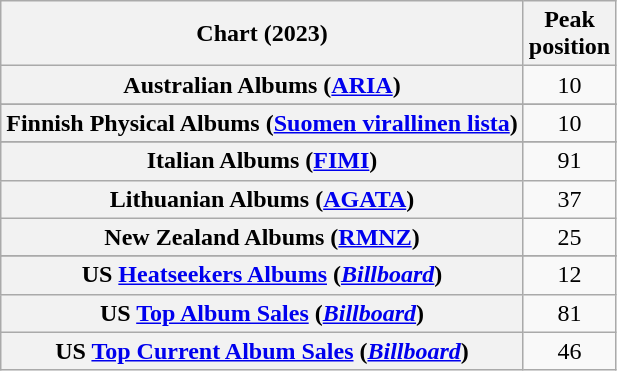<table class="wikitable sortable plainrowheaders" style="text-align:center">
<tr>
<th scope="col">Chart (2023)</th>
<th scope="col">Peak<br>position</th>
</tr>
<tr>
<th scope="row">Australian Albums (<a href='#'>ARIA</a>)</th>
<td>10</td>
</tr>
<tr>
</tr>
<tr>
</tr>
<tr>
</tr>
<tr>
</tr>
<tr>
<th scope="row">Finnish Physical Albums (<a href='#'>Suomen virallinen lista</a>)</th>
<td>10</td>
</tr>
<tr>
</tr>
<tr>
</tr>
<tr>
</tr>
<tr>
<th scope="row">Italian Albums (<a href='#'>FIMI</a>)</th>
<td>91</td>
</tr>
<tr>
<th scope="row">Lithuanian Albums (<a href='#'>AGATA</a>)</th>
<td>37</td>
</tr>
<tr>
<th scope="row">New Zealand Albums (<a href='#'>RMNZ</a>)</th>
<td>25</td>
</tr>
<tr>
</tr>
<tr>
</tr>
<tr>
</tr>
<tr>
</tr>
<tr>
</tr>
<tr>
<th scope="row">US <a href='#'>Heatseekers Albums</a> (<em><a href='#'>Billboard</a></em>)</th>
<td>12</td>
</tr>
<tr>
<th scope="row">US <a href='#'>Top Album Sales</a> (<em><a href='#'>Billboard</a></em>)</th>
<td>81</td>
</tr>
<tr>
<th scope="row">US <a href='#'>Top Current Album Sales</a> (<em><a href='#'>Billboard</a></em>)</th>
<td>46</td>
</tr>
</table>
